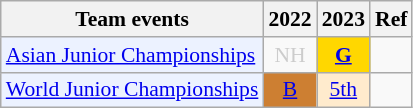<table class="wikitable" style="font-size: 90%; text-align:center">
<tr>
<th>Team events</th>
<th>2022</th>
<th>2023</th>
<th>Ref</th>
</tr>
<tr>
<td bgcolor="#ECF2FF"; align="left"><a href='#'>Asian Junior Championships</a></td>
<td style=color:#ccc>NH</td>
<td bgcolor=gold><a href='#'><strong>G</strong></a></td>
<td></td>
</tr>
<tr>
<td bgcolor="#ECF2FF"; align="left"><a href='#'>World Junior Championships</a></td>
<td bgcolor=CD7F32><a href='#'>B</a></td>
<td bgcolor=FFEBCD><a href='#'>5th</a></td>
<td></td>
</tr>
</table>
